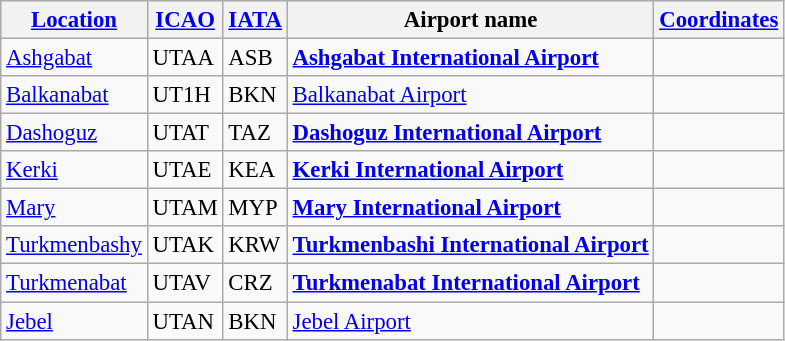<table class="wikitable sortable" style="font-size:95%;">
<tr>
<th><a href='#'>Location</a></th>
<th><a href='#'>ICAO</a></th>
<th><a href='#'>IATA</a></th>
<th>Airport name</th>
<th><a href='#'>Coordinates</a></th>
</tr>
<tr>
<td><a href='#'>Ashgabat</a></td>
<td>UTAA</td>
<td>ASB</td>
<td><strong><a href='#'>Ashgabat International Airport</a></strong></td>
<td></td>
</tr>
<tr>
<td><a href='#'>Balkanabat</a></td>
<td>UT1H</td>
<td>BKN</td>
<td><a href='#'>Balkanabat Airport</a></td>
<td></td>
</tr>
<tr>
<td><a href='#'>Dashoguz</a></td>
<td>UTAT</td>
<td>TAZ</td>
<td><a href='#'><strong>Dashoguz International Airport</strong></a></td>
<td></td>
</tr>
<tr>
<td><a href='#'>Kerki</a></td>
<td>UTAE</td>
<td>KEA</td>
<td><strong><a href='#'>Kerki International Airport</a></strong></td>
<td></td>
</tr>
<tr>
<td><a href='#'>Mary</a></td>
<td>UTAM</td>
<td>MYP</td>
<td><strong><a href='#'>Mary International Airport</a></strong></td>
<td></td>
</tr>
<tr>
<td><a href='#'>Turkmenbashy</a></td>
<td>UTAK</td>
<td>KRW</td>
<td><strong><a href='#'>Turkmenbashi International Airport</a></strong></td>
<td></td>
</tr>
<tr>
<td><a href='#'>Turkmenabat</a></td>
<td>UTAV</td>
<td>CRZ</td>
<td><strong><a href='#'>Turkmenabat International Airport</a></strong></td>
<td></td>
</tr>
<tr>
<td><a href='#'>Jebel</a></td>
<td>UTAN</td>
<td>BKN</td>
<td><a href='#'>Jebel Airport</a></td>
<td></td>
</tr>
</table>
